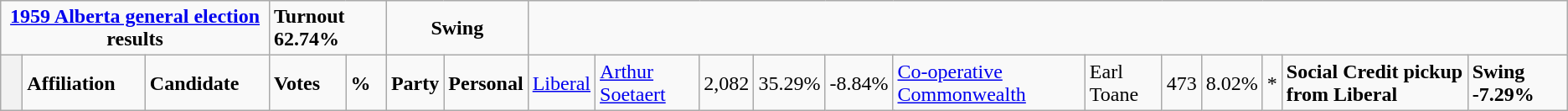<table class="wikitable">
<tr>
<td colspan="3" align=center><strong><a href='#'>1959 Alberta general election</a> results</strong></td>
<td colspan="2"><strong>Turnout 62.74%</strong></td>
<td colspan="2" align=center><strong>Swing</strong></td>
</tr>
<tr>
<th style="width: 10px;"></th>
<td><strong>Affiliation</strong></td>
<td><strong>Candidate</strong></td>
<td><strong>Votes</strong></td>
<td><strong>%</strong></td>
<td><strong>Party</strong></td>
<td><strong>Personal</strong><br>
</td>
<td><a href='#'>Liberal</a></td>
<td><a href='#'>Arthur Soetaert</a></td>
<td>2,082</td>
<td>35.29%</td>
<td colspan=2 align=center>-8.84%<br>
</td>
<td><a href='#'>Co-operative Commonwealth</a></td>
<td>Earl Toane</td>
<td>473</td>
<td>8.02%</td>
<td colspan=2 align=center>*<br>


</td>
<td colspan=4><strong>Social Credit pickup from Liberal</strong></td>
<td colspan=2><strong>Swing -7.29%</strong></td>
</tr>
</table>
